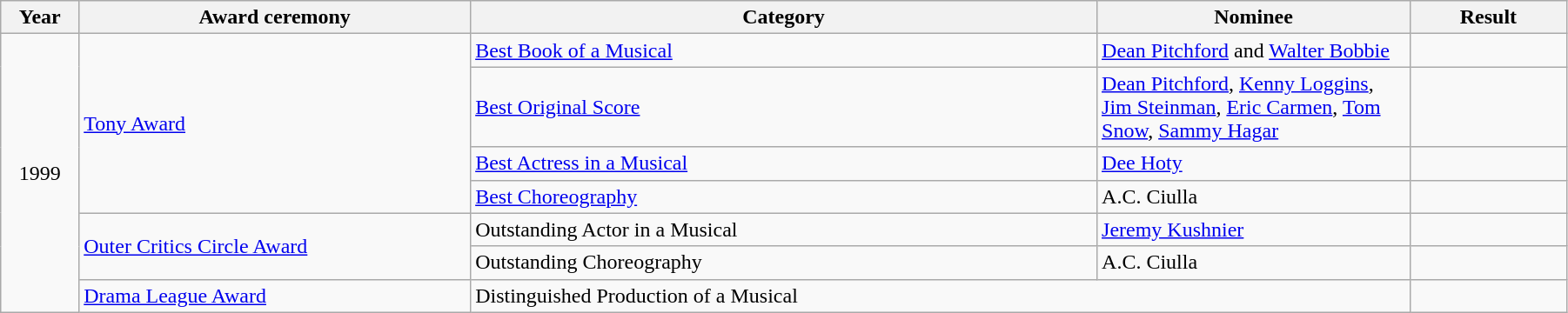<table class="wikitable" width="95%">
<tr>
<th width="5%">Year</th>
<th width="25%">Award ceremony</th>
<th width="40%">Category</th>
<th width="20%">Nominee</th>
<th width="10%">Result</th>
</tr>
<tr>
<td rowspan="7" align="center">1999</td>
<td rowspan="4"><a href='#'>Tony Award</a></td>
<td><a href='#'>Best Book of a Musical</a></td>
<td><a href='#'>Dean Pitchford</a> and <a href='#'>Walter Bobbie</a></td>
<td></td>
</tr>
<tr>
<td><a href='#'>Best Original Score</a></td>
<td><a href='#'>Dean Pitchford</a>, <a href='#'>Kenny Loggins</a>, <a href='#'>Jim Steinman</a>, <a href='#'>Eric Carmen</a>, <a href='#'>Tom Snow</a>, <a href='#'>Sammy Hagar</a></td>
<td></td>
</tr>
<tr>
<td><a href='#'>Best Actress in a Musical</a></td>
<td><a href='#'>Dee Hoty</a></td>
<td></td>
</tr>
<tr>
<td><a href='#'>Best Choreography</a></td>
<td>A.C. Ciulla</td>
<td></td>
</tr>
<tr>
<td rowspan="2"><a href='#'>Outer Critics Circle Award</a></td>
<td>Outstanding Actor in a Musical</td>
<td><a href='#'>Jeremy Kushnier</a></td>
<td></td>
</tr>
<tr>
<td>Outstanding Choreography</td>
<td>A.C. Ciulla</td>
<td></td>
</tr>
<tr>
<td><a href='#'>Drama League Award</a></td>
<td colspan="2">Distinguished Production of a Musical</td>
<td></td>
</tr>
</table>
